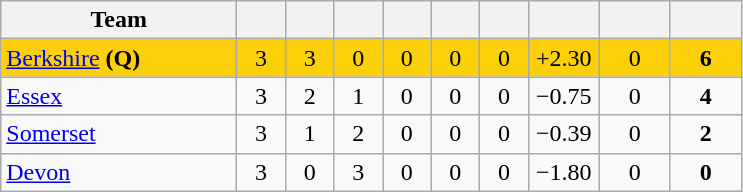<table class="wikitable" style="text-align:center">
<tr>
<th width="150">Team</th>
<th width="25"></th>
<th width="25"></th>
<th width="25"></th>
<th width="25"></th>
<th width="25"></th>
<th width="25"></th>
<th width="40"></th>
<th width="40"></th>
<th width="40"></th>
</tr>
<tr style="background:#fbd009">
<td style="text-align:left"><a href='#'>Berkshire</a> <strong>(Q)</strong></td>
<td>3</td>
<td>3</td>
<td>0</td>
<td>0</td>
<td>0</td>
<td>0</td>
<td>+2.30</td>
<td>0</td>
<td><strong>6</strong></td>
</tr>
<tr>
<td style="text-align:left"><a href='#'>Essex</a></td>
<td>3</td>
<td>2</td>
<td>1</td>
<td>0</td>
<td>0</td>
<td>0</td>
<td>−0.75</td>
<td>0</td>
<td><strong>4</strong></td>
</tr>
<tr>
<td style="text-align:left"><a href='#'>Somerset</a></td>
<td>3</td>
<td>1</td>
<td>2</td>
<td>0</td>
<td>0</td>
<td>0</td>
<td>−0.39</td>
<td>0</td>
<td><strong>2</strong></td>
</tr>
<tr>
<td style="text-align:left"><a href='#'>Devon</a></td>
<td>3</td>
<td>0</td>
<td>3</td>
<td>0</td>
<td>0</td>
<td>0</td>
<td>−1.80</td>
<td>0</td>
<td><strong>0</strong></td>
</tr>
</table>
